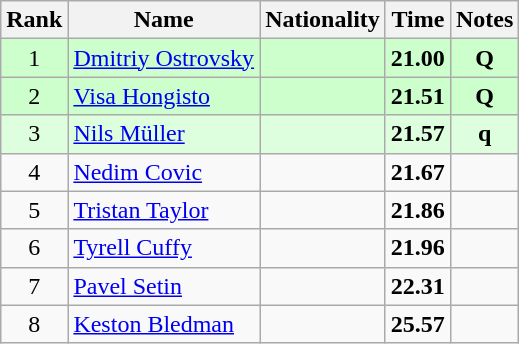<table class="wikitable sortable" style="text-align:center">
<tr>
<th>Rank</th>
<th>Name</th>
<th>Nationality</th>
<th>Time</th>
<th>Notes</th>
</tr>
<tr bgcolor=ccffcc>
<td>1</td>
<td align=left><a href='#'>Dmitriy Ostrovsky</a></td>
<td align=left></td>
<td><strong>21.00</strong></td>
<td><strong>Q</strong></td>
</tr>
<tr bgcolor=ccffcc>
<td>2</td>
<td align=left><a href='#'>Visa Hongisto</a></td>
<td align=left></td>
<td><strong>21.51</strong></td>
<td><strong>Q</strong></td>
</tr>
<tr bgcolor=ddffdd>
<td>3</td>
<td align=left><a href='#'>Nils Müller</a></td>
<td align=left></td>
<td><strong>21.57</strong></td>
<td><strong>q</strong></td>
</tr>
<tr>
<td>4</td>
<td align=left><a href='#'>Nedim Covic</a></td>
<td align=left></td>
<td><strong>21.67</strong></td>
<td></td>
</tr>
<tr>
<td>5</td>
<td align=left><a href='#'>Tristan Taylor</a></td>
<td align=left></td>
<td><strong>21.86</strong></td>
<td></td>
</tr>
<tr>
<td>6</td>
<td align=left><a href='#'>Tyrell Cuffy</a></td>
<td align=left></td>
<td><strong>21.96</strong></td>
<td></td>
</tr>
<tr>
<td>7</td>
<td align=left><a href='#'>Pavel Setin</a></td>
<td align=left></td>
<td><strong>22.31</strong></td>
<td></td>
</tr>
<tr>
<td>8</td>
<td align=left><a href='#'>Keston Bledman</a></td>
<td align=left></td>
<td><strong>25.57</strong></td>
<td></td>
</tr>
</table>
